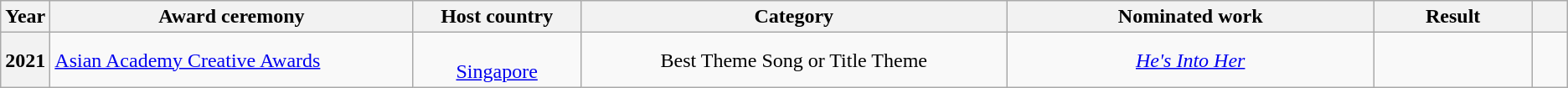<table class="wikitable sortable" style="text-align:left;">
<tr>
<th scope="col" style="width:1em;">Year</th>
<th scope="col" style="width:25em;">Award ceremony</th>
<th scope="col" style="width:10em;">Host country</th>
<th scope="col" style="width:30em;">Category</th>
<th scope="col" style="width:25em;">Nominated work</th>
<th scope="col" style="width:10em;">Result</th>
<th scope="col" style="width:2em;"></th>
</tr>
<tr>
<th align="center" rowspan="2">2021</th>
<td scope="row"><a href='#'>Asian Academy Creative Awards</a></td>
<td align="center"> <br> <a href='#'>Singapore</a></td>
<td align="center">Best Theme Song or Title Theme</td>
<td align="center"><em><a href='#'>He's Into Her</a></em></td>
<td></td>
<td align="center"></td>
</tr>
</table>
